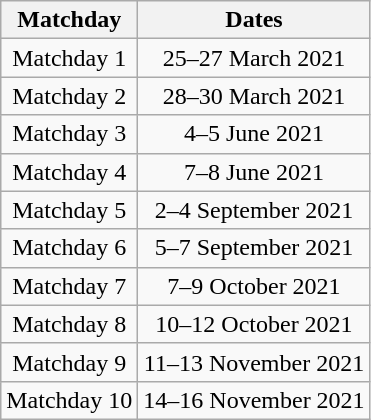<table class="wikitable mw-collapsible mw-collapsed" style="text-align:center">
<tr>
<th>Matchday</th>
<th>Dates</th>
</tr>
<tr>
<td>Matchday 1</td>
<td>25–27 March 2021</td>
</tr>
<tr>
<td>Matchday 2</td>
<td>28–30 March 2021</td>
</tr>
<tr>
<td>Matchday 3</td>
<td>4–5 June 2021</td>
</tr>
<tr>
<td>Matchday 4</td>
<td>7–8 June 2021</td>
</tr>
<tr>
<td>Matchday 5</td>
<td>2–4 September 2021</td>
</tr>
<tr>
<td>Matchday 6</td>
<td>5–7 September 2021</td>
</tr>
<tr>
<td>Matchday 7</td>
<td>7–9 October 2021</td>
</tr>
<tr>
<td>Matchday 8</td>
<td>10–12 October 2021</td>
</tr>
<tr>
<td>Matchday 9</td>
<td>11–13 November 2021</td>
</tr>
<tr>
<td>Matchday 10</td>
<td>14–16 November 2021</td>
</tr>
</table>
